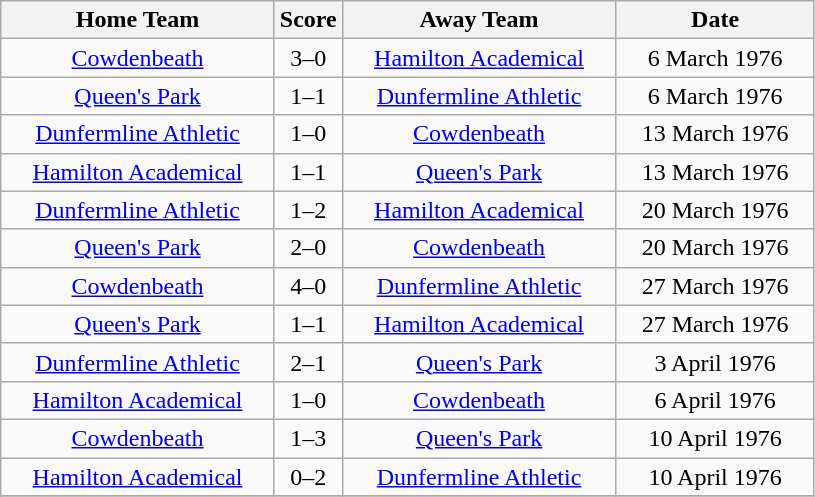<table class="wikitable" style="text-align:center;">
<tr>
<th width=175>Home Team</th>
<th width=20>Score</th>
<th width=175>Away Team</th>
<th width= 125>Date</th>
</tr>
<tr>
<td><a href='#'>Cowdenbeath</a></td>
<td>3–0</td>
<td><a href='#'>Hamilton Academical</a></td>
<td>6 March 1976</td>
</tr>
<tr>
<td><a href='#'>Queen's Park</a></td>
<td>1–1</td>
<td><a href='#'>Dunfermline Athletic</a></td>
<td>6 March 1976</td>
</tr>
<tr>
<td><a href='#'>Dunfermline Athletic</a></td>
<td>1–0</td>
<td><a href='#'>Cowdenbeath</a></td>
<td>13 March 1976</td>
</tr>
<tr>
<td><a href='#'>Hamilton Academical</a></td>
<td>1–1</td>
<td><a href='#'>Queen's Park</a></td>
<td>13 March 1976</td>
</tr>
<tr>
<td><a href='#'>Dunfermline Athletic</a></td>
<td>1–2</td>
<td><a href='#'>Hamilton Academical</a></td>
<td>20 March 1976</td>
</tr>
<tr>
<td><a href='#'>Queen's Park</a></td>
<td>2–0</td>
<td><a href='#'>Cowdenbeath</a></td>
<td>20 March 1976</td>
</tr>
<tr>
<td><a href='#'>Cowdenbeath</a></td>
<td>4–0</td>
<td><a href='#'>Dunfermline Athletic</a></td>
<td>27 March 1976</td>
</tr>
<tr>
<td><a href='#'>Queen's Park</a></td>
<td>1–1</td>
<td><a href='#'>Hamilton Academical</a></td>
<td>27 March 1976</td>
</tr>
<tr>
<td><a href='#'>Dunfermline Athletic</a></td>
<td>2–1</td>
<td><a href='#'>Queen's Park</a></td>
<td>3 April 1976</td>
</tr>
<tr>
<td><a href='#'>Hamilton Academical</a></td>
<td>1–0</td>
<td><a href='#'>Cowdenbeath</a></td>
<td>6 April 1976</td>
</tr>
<tr>
<td><a href='#'>Cowdenbeath</a></td>
<td>1–3</td>
<td><a href='#'>Queen's Park</a></td>
<td>10 April 1976</td>
</tr>
<tr>
<td><a href='#'>Hamilton Academical</a></td>
<td>0–2</td>
<td><a href='#'>Dunfermline Athletic</a></td>
<td>10 April 1976</td>
</tr>
<tr>
</tr>
</table>
